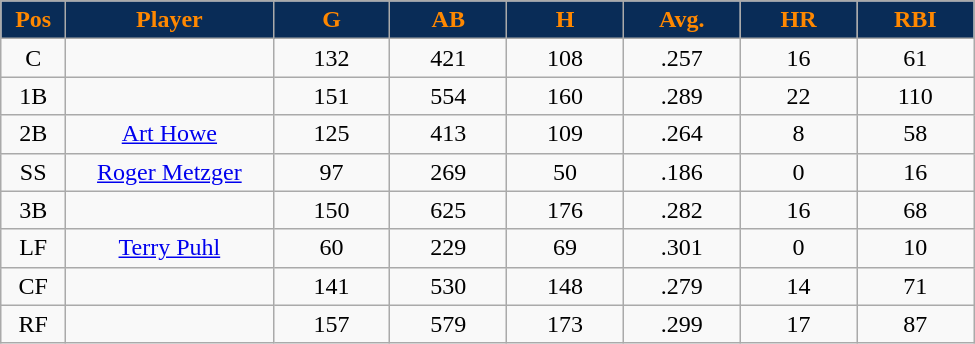<table class="wikitable sortable">
<tr>
<th style="background:#092c57;color:#FF8800;" width="5%">Pos</th>
<th style="background:#092c57;color:#FF8800;" width="16%">Player</th>
<th style="background:#092c57;color:#FF8800;" width="9%">G</th>
<th style="background:#092c57;color:#FF8800;" width="9%">AB</th>
<th style="background:#092c57;color:#FF8800;" width="9%">H</th>
<th style="background:#092c57;color:#FF8800;" width="9%">Avg.</th>
<th style="background:#092c57;color:#FF8800;" width="9%">HR</th>
<th style="background:#092c57;color:#FF8800;" width="9%">RBI</th>
</tr>
<tr align="center">
<td>C</td>
<td></td>
<td>132</td>
<td>421</td>
<td>108</td>
<td>.257</td>
<td>16</td>
<td>61</td>
</tr>
<tr align="center">
<td>1B</td>
<td></td>
<td>151</td>
<td>554</td>
<td>160</td>
<td>.289</td>
<td>22</td>
<td>110</td>
</tr>
<tr align="center">
<td>2B</td>
<td><a href='#'>Art Howe</a></td>
<td>125</td>
<td>413</td>
<td>109</td>
<td>.264</td>
<td>8</td>
<td>58</td>
</tr>
<tr align=center>
<td>SS</td>
<td><a href='#'>Roger Metzger</a></td>
<td>97</td>
<td>269</td>
<td>50</td>
<td>.186</td>
<td>0</td>
<td>16</td>
</tr>
<tr align=center>
<td>3B</td>
<td></td>
<td>150</td>
<td>625</td>
<td>176</td>
<td>.282</td>
<td>16</td>
<td>68</td>
</tr>
<tr align="center">
<td>LF</td>
<td><a href='#'>Terry Puhl</a></td>
<td>60</td>
<td>229</td>
<td>69</td>
<td>.301</td>
<td>0</td>
<td>10</td>
</tr>
<tr align=center>
<td>CF</td>
<td></td>
<td>141</td>
<td>530</td>
<td>148</td>
<td>.279</td>
<td>14</td>
<td>71</td>
</tr>
<tr align="center">
<td>RF</td>
<td></td>
<td>157</td>
<td>579</td>
<td>173</td>
<td>.299</td>
<td>17</td>
<td>87</td>
</tr>
</table>
